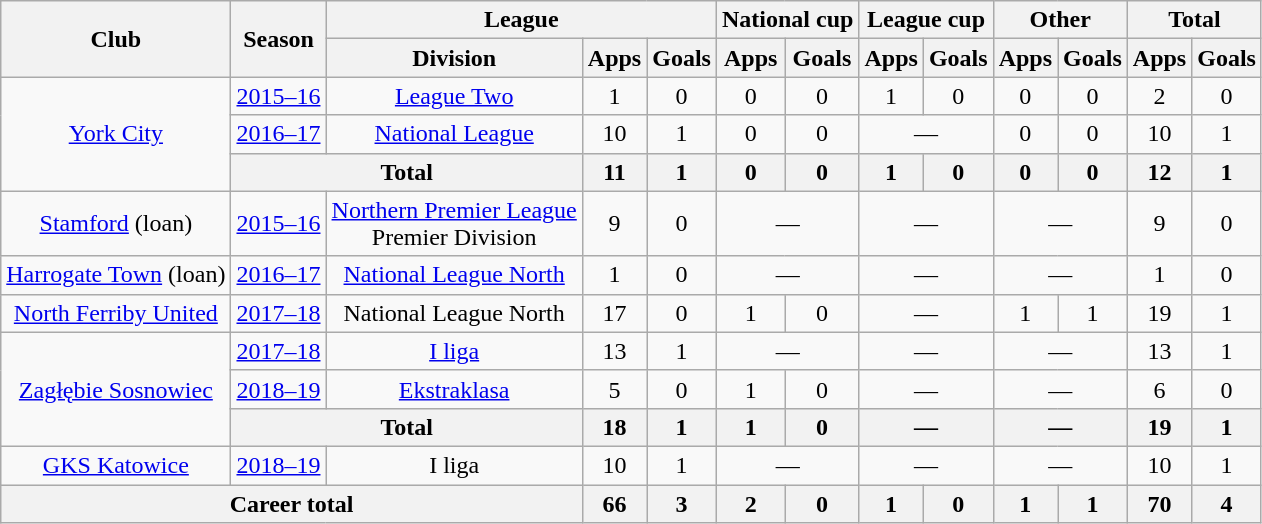<table class=wikitable style=text-align:center>
<tr>
<th rowspan=2>Club</th>
<th rowspan=2>Season</th>
<th colspan=3>League</th>
<th colspan=2>National cup</th>
<th colspan=2>League cup</th>
<th colspan=2>Other</th>
<th colspan=2>Total</th>
</tr>
<tr>
<th>Division</th>
<th>Apps</th>
<th>Goals</th>
<th>Apps</th>
<th>Goals</th>
<th>Apps</th>
<th>Goals</th>
<th>Apps</th>
<th>Goals</th>
<th>Apps</th>
<th>Goals</th>
</tr>
<tr>
<td rowspan=3><a href='#'>York City</a></td>
<td><a href='#'>2015–16</a></td>
<td><a href='#'>League Two</a></td>
<td>1</td>
<td>0</td>
<td>0</td>
<td>0</td>
<td>1</td>
<td>0</td>
<td>0</td>
<td>0</td>
<td>2</td>
<td>0</td>
</tr>
<tr>
<td><a href='#'>2016–17</a></td>
<td><a href='#'>National League</a></td>
<td>10</td>
<td>1</td>
<td>0</td>
<td>0</td>
<td colspan=2>—</td>
<td>0</td>
<td>0</td>
<td>10</td>
<td>1</td>
</tr>
<tr>
<th colspan=2>Total</th>
<th>11</th>
<th>1</th>
<th>0</th>
<th>0</th>
<th>1</th>
<th>0</th>
<th>0</th>
<th>0</th>
<th>12</th>
<th>1</th>
</tr>
<tr>
<td><a href='#'>Stamford</a> (loan)</td>
<td><a href='#'>2015–16</a></td>
<td><a href='#'>Northern Premier League</a><br>Premier Division</td>
<td>9</td>
<td>0</td>
<td colspan=2>—</td>
<td colspan=2>—</td>
<td colspan=2>—</td>
<td>9</td>
<td>0</td>
</tr>
<tr>
<td><a href='#'>Harrogate Town</a> (loan)</td>
<td><a href='#'>2016–17</a></td>
<td><a href='#'>National League North</a></td>
<td>1</td>
<td>0</td>
<td colspan=2>—</td>
<td colspan=2>—</td>
<td colspan=2>—</td>
<td>1</td>
<td>0</td>
</tr>
<tr>
<td><a href='#'>North Ferriby United</a></td>
<td><a href='#'>2017–18</a></td>
<td>National League North</td>
<td>17</td>
<td>0</td>
<td>1</td>
<td>0</td>
<td colspan=2>—</td>
<td>1</td>
<td>1</td>
<td>19</td>
<td>1</td>
</tr>
<tr>
<td rowspan=3><a href='#'>Zagłębie Sosnowiec</a></td>
<td><a href='#'>2017–18</a></td>
<td><a href='#'>I liga</a></td>
<td>13</td>
<td>1</td>
<td colspan=2>—</td>
<td colspan=2>—</td>
<td colspan=2>—</td>
<td>13</td>
<td>1</td>
</tr>
<tr>
<td><a href='#'>2018–19</a></td>
<td><a href='#'>Ekstraklasa</a></td>
<td>5</td>
<td>0</td>
<td>1</td>
<td>0</td>
<td colspan=2>—</td>
<td colspan=2>—</td>
<td>6</td>
<td>0</td>
</tr>
<tr>
<th colspan=2>Total</th>
<th>18</th>
<th>1</th>
<th>1</th>
<th>0</th>
<th colspan=2>—</th>
<th colspan=2>—</th>
<th>19</th>
<th>1</th>
</tr>
<tr>
<td><a href='#'>GKS Katowice</a></td>
<td><a href='#'>2018–19</a></td>
<td>I liga</td>
<td>10</td>
<td>1</td>
<td colspan=2>—</td>
<td colspan=2>—</td>
<td colspan=2>—</td>
<td>10</td>
<td>1</td>
</tr>
<tr>
<th colspan=3>Career total</th>
<th>66</th>
<th>3</th>
<th>2</th>
<th>0</th>
<th>1</th>
<th>0</th>
<th>1</th>
<th>1</th>
<th>70</th>
<th>4</th>
</tr>
</table>
